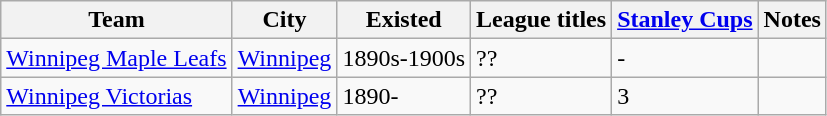<table class="wikitable">
<tr>
<th>Team</th>
<th>City</th>
<th>Existed</th>
<th>League titles</th>
<th><a href='#'>Stanley Cups</a></th>
<th>Notes</th>
</tr>
<tr>
<td><a href='#'>Winnipeg Maple Leafs</a></td>
<td><a href='#'>Winnipeg</a></td>
<td>1890s-1900s</td>
<td>??</td>
<td>-</td>
<td></td>
</tr>
<tr>
<td><a href='#'>Winnipeg Victorias</a></td>
<td><a href='#'>Winnipeg</a></td>
<td>1890-</td>
<td>??</td>
<td>3</td>
<td></td>
</tr>
</table>
